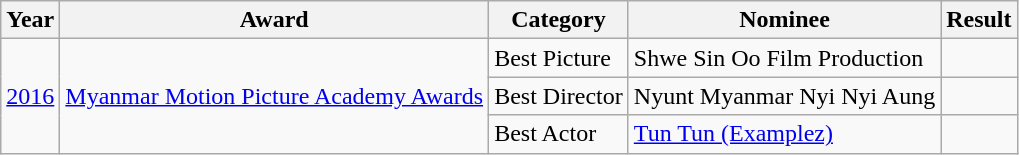<table class="wikitable">
<tr>
<th>Year</th>
<th>Award</th>
<th>Category</th>
<th>Nominee</th>
<th>Result</th>
</tr>
<tr>
<td scope="row" rowspan="3"><a href='#'>2016</a></td>
<td scope="row" rowspan="3"><a href='#'>Myanmar Motion Picture Academy Awards</a></td>
<td>Best Picture</td>
<td>Shwe Sin Oo Film Production</td>
<td></td>
</tr>
<tr>
<td>Best Director</td>
<td>Nyunt Myanmar Nyi Nyi Aung</td>
<td></td>
</tr>
<tr>
<td>Best Actor</td>
<td><a href='#'>Tun Tun (Examplez)</a></td>
<td></td>
</tr>
</table>
